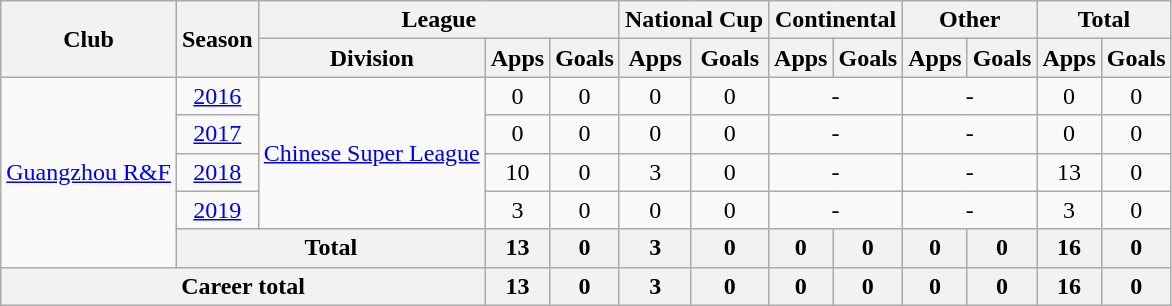<table class="wikitable" style="text-align: center">
<tr>
<th rowspan="2">Club</th>
<th rowspan="2">Season</th>
<th colspan="3">League</th>
<th colspan="2">National Cup</th>
<th colspan="2">Continental</th>
<th colspan="2">Other</th>
<th colspan="2">Total</th>
</tr>
<tr>
<th>Division</th>
<th>Apps</th>
<th>Goals</th>
<th>Apps</th>
<th>Goals</th>
<th>Apps</th>
<th>Goals</th>
<th>Apps</th>
<th>Goals</th>
<th>Apps</th>
<th>Goals</th>
</tr>
<tr>
<td rowspan="5"><a href='#'>Guangzhou R&F</a></td>
<td><a href='#'>2016</a></td>
<td rowspan="4"><a href='#'>Chinese Super League</a></td>
<td>0</td>
<td>0</td>
<td>0</td>
<td>0</td>
<td colspan="2">-</td>
<td colspan="2">-</td>
<td>0</td>
<td>0</td>
</tr>
<tr>
<td><a href='#'>2017</a></td>
<td>0</td>
<td>0</td>
<td>0</td>
<td>0</td>
<td colspan="2">-</td>
<td colspan="2">-</td>
<td>0</td>
<td>0</td>
</tr>
<tr>
<td><a href='#'>2018</a></td>
<td>10</td>
<td>0</td>
<td>3</td>
<td>0</td>
<td colspan="2">-</td>
<td colspan="2">-</td>
<td>13</td>
<td>0</td>
</tr>
<tr>
<td><a href='#'>2019</a></td>
<td>3</td>
<td>0</td>
<td>0</td>
<td>0</td>
<td colspan="2">-</td>
<td colspan="2">-</td>
<td>3</td>
<td>0</td>
</tr>
<tr>
<th colspan="2"><strong>Total</strong></th>
<th>13</th>
<th>0</th>
<th>3</th>
<th>0</th>
<th>0</th>
<th>0</th>
<th>0</th>
<th>0</th>
<th>16</th>
<th>0</th>
</tr>
<tr>
<th colspan=3>Career total</th>
<th>13</th>
<th>0</th>
<th>3</th>
<th>0</th>
<th>0</th>
<th>0</th>
<th>0</th>
<th>0</th>
<th>16</th>
<th>0</th>
</tr>
</table>
